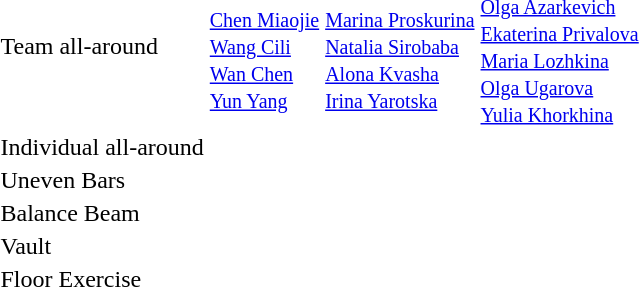<table>
<tr>
<td>Team all-around</td>
<td><br><small><a href='#'>Chen Miaojie</a><br><a href='#'>Wang Cili</a><br><a href='#'>Wan Chen</a><br><a href='#'>Yun Yang</a></small></td>
<td><br><small><a href='#'>Marina Proskurina</a><br><a href='#'>Natalia Sirobaba</a><br><a href='#'>Alona Kvasha</a><br><a href='#'>Irina Yarotska</a></small></td>
<td><br><small><a href='#'>Olga Azarkevich</a><br><a href='#'>Ekaterina Privalova</a><br><a href='#'>Maria Lozhkina</a><br><a href='#'>Olga Ugarova</a><br><a href='#'>Yulia Khorkhina</a></small></td>
</tr>
<tr>
<td>Individual all-around</td>
<td></td>
<td></td>
<td></td>
</tr>
<tr>
<td>Uneven Bars</td>
<td></td>
<td></td>
<td></td>
</tr>
<tr>
<td>Balance Beam</td>
<td></td>
<td></td>
<td></td>
</tr>
<tr>
<td>Vault</td>
<td></td>
<td></td>
<td></td>
</tr>
<tr>
<td>Floor Exercise</td>
<td></td>
<td></td>
<td></td>
</tr>
</table>
